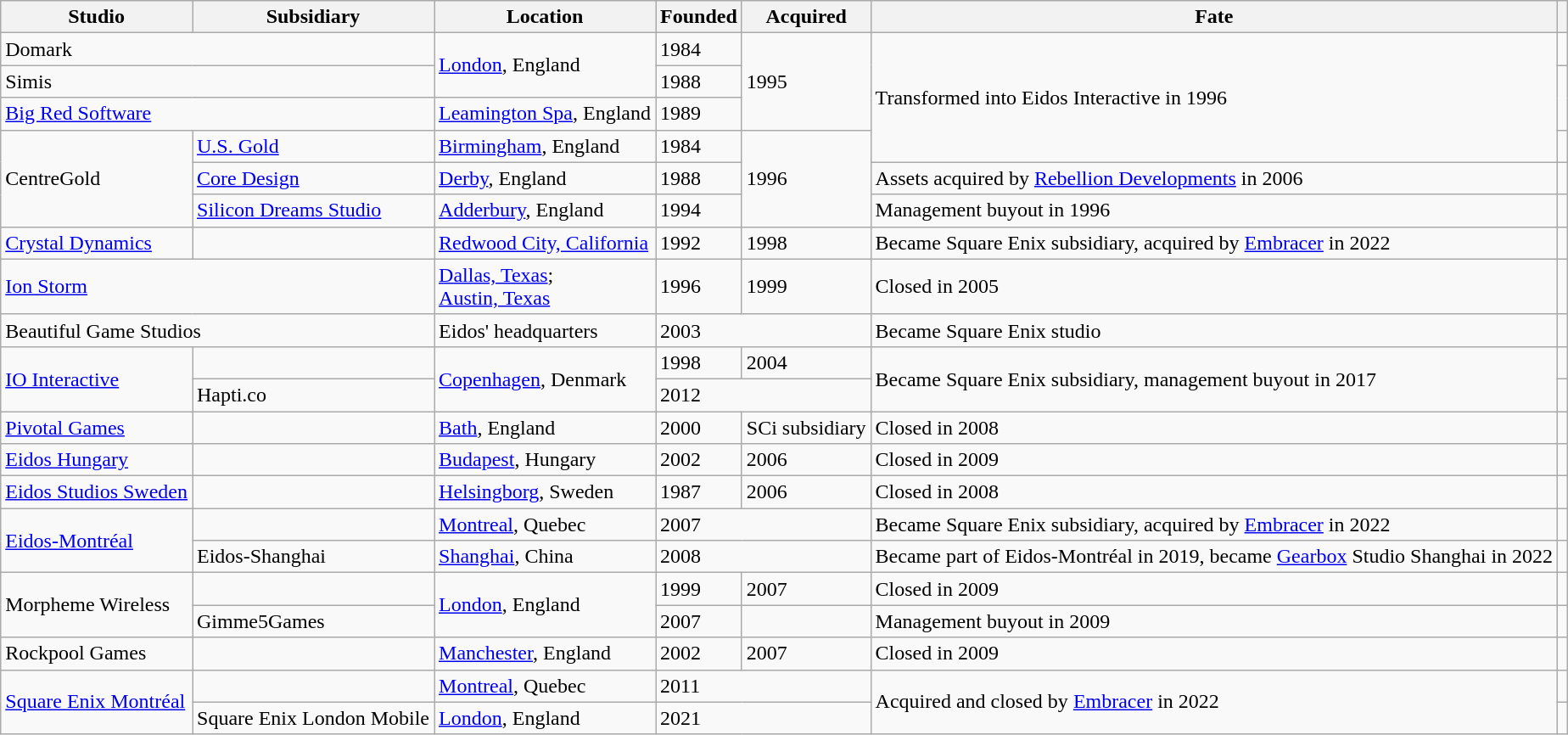<table class="wikitable">
<tr>
<th>Studio</th>
<th>Subsidiary</th>
<th>Location</th>
<th>Founded</th>
<th>Acquired</th>
<th>Fate</th>
<th></th>
</tr>
<tr>
<td colspan="2">Domark</td>
<td rowspan="2"><a href='#'>London</a>, England</td>
<td>1984</td>
<td rowspan="3">1995</td>
<td rowspan="4">Transformed into Eidos Interactive in 1996</td>
<td></td>
</tr>
<tr>
<td colspan="2">Simis</td>
<td>1988</td>
<td rowspan="2"></td>
</tr>
<tr>
<td colspan="2"><a href='#'>Big Red Software</a></td>
<td><a href='#'>Leamington Spa</a>, England</td>
<td>1989</td>
</tr>
<tr>
<td rowspan="3">CentreGold</td>
<td><a href='#'>U.S. Gold</a></td>
<td><a href='#'>Birmingham</a>, England</td>
<td>1984</td>
<td rowspan="3">1996</td>
<td></td>
</tr>
<tr>
<td><a href='#'>Core Design</a></td>
<td><a href='#'>Derby</a>, England</td>
<td>1988</td>
<td>Assets acquired by <a href='#'>Rebellion Developments</a> in 2006</td>
<td></td>
</tr>
<tr>
<td><a href='#'>Silicon Dreams Studio</a></td>
<td><a href='#'>Adderbury</a>, England</td>
<td>1994</td>
<td>Management buyout in 1996</td>
<td></td>
</tr>
<tr>
<td><a href='#'>Crystal Dynamics</a></td>
<td></td>
<td><a href='#'>Redwood City, California</a></td>
<td>1992</td>
<td>1998</td>
<td>Became Square Enix subsidiary, acquired by <a href='#'>Embracer</a> in 2022</td>
<td></td>
</tr>
<tr>
<td colspan="2"><a href='#'>Ion Storm</a></td>
<td><a href='#'>Dallas, Texas</a>;<br><a href='#'>Austin, Texas</a></td>
<td>1996</td>
<td>1999</td>
<td>Closed in 2005</td>
<td></td>
</tr>
<tr>
<td colspan="2">Beautiful Game Studios</td>
<td>Eidos' headquarters</td>
<td colspan="2">2003</td>
<td>Became Square Enix studio</td>
<td></td>
</tr>
<tr>
<td rowspan="2"><a href='#'>IO Interactive</a></td>
<td></td>
<td rowspan="2"><a href='#'>Copenhagen</a>, Denmark</td>
<td>1998</td>
<td>2004</td>
<td rowspan="2">Became Square Enix subsidiary, management buyout in 2017</td>
<td></td>
</tr>
<tr>
<td>Hapti.co</td>
<td colspan="2">2012</td>
<td></td>
</tr>
<tr>
<td><a href='#'>Pivotal Games</a></td>
<td></td>
<td><a href='#'>Bath</a>, England</td>
<td>2000</td>
<td>SCi subsidiary</td>
<td>Closed in 2008</td>
<td></td>
</tr>
<tr>
<td><a href='#'>Eidos Hungary</a></td>
<td></td>
<td><a href='#'>Budapest</a>, Hungary</td>
<td>2002</td>
<td>2006</td>
<td>Closed in 2009</td>
<td></td>
</tr>
<tr>
<td><a href='#'>Eidos Studios Sweden</a></td>
<td></td>
<td><a href='#'>Helsingborg</a>, Sweden</td>
<td>1987</td>
<td>2006</td>
<td>Closed in 2008</td>
<td></td>
</tr>
<tr>
<td rowspan="2"><a href='#'>Eidos-Montréal</a></td>
<td></td>
<td><a href='#'>Montreal</a>, Quebec</td>
<td colspan="2">2007</td>
<td>Became Square Enix subsidiary, acquired by <a href='#'>Embracer</a> in 2022</td>
<td></td>
</tr>
<tr>
<td>Eidos-Shanghai</td>
<td><a href='#'>Shanghai</a>, China</td>
<td colspan="2">2008</td>
<td>Became part of Eidos-Montréal in 2019, became <a href='#'>Gearbox</a> Studio Shanghai in 2022</td>
<td></td>
</tr>
<tr>
<td rowspan="2">Morpheme Wireless</td>
<td></td>
<td rowspan="2"><a href='#'>London</a>, England</td>
<td>1999</td>
<td>2007</td>
<td>Closed in 2009</td>
<td></td>
</tr>
<tr>
<td>Gimme5Games</td>
<td>2007</td>
<td></td>
<td>Management buyout in 2009</td>
<td></td>
</tr>
<tr>
<td>Rockpool Games</td>
<td></td>
<td><a href='#'>Manchester</a>, England</td>
<td>2002</td>
<td>2007</td>
<td>Closed in 2009</td>
<td></td>
</tr>
<tr>
<td rowspan="2"><a href='#'>Square Enix Montréal</a></td>
<td></td>
<td><a href='#'>Montreal</a>, Quebec</td>
<td colspan="2">2011</td>
<td rowspan="2">Acquired and closed by <a href='#'>Embracer</a> in 2022</td>
<td></td>
</tr>
<tr>
<td>Square Enix London Mobile</td>
<td><a href='#'>London</a>, England</td>
<td colspan="2">2021</td>
<td></td>
</tr>
</table>
